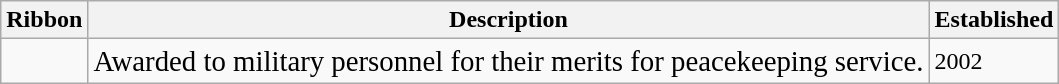<table class="wikitable">
<tr>
<th>Ribbon</th>
<th>Description</th>
<th>Established</th>
</tr>
<tr>
<td><big></big></td>
<td><big>Awarded to military personnel for their merits for peacekeeping service.</big></td>
<td>2002</td>
</tr>
</table>
